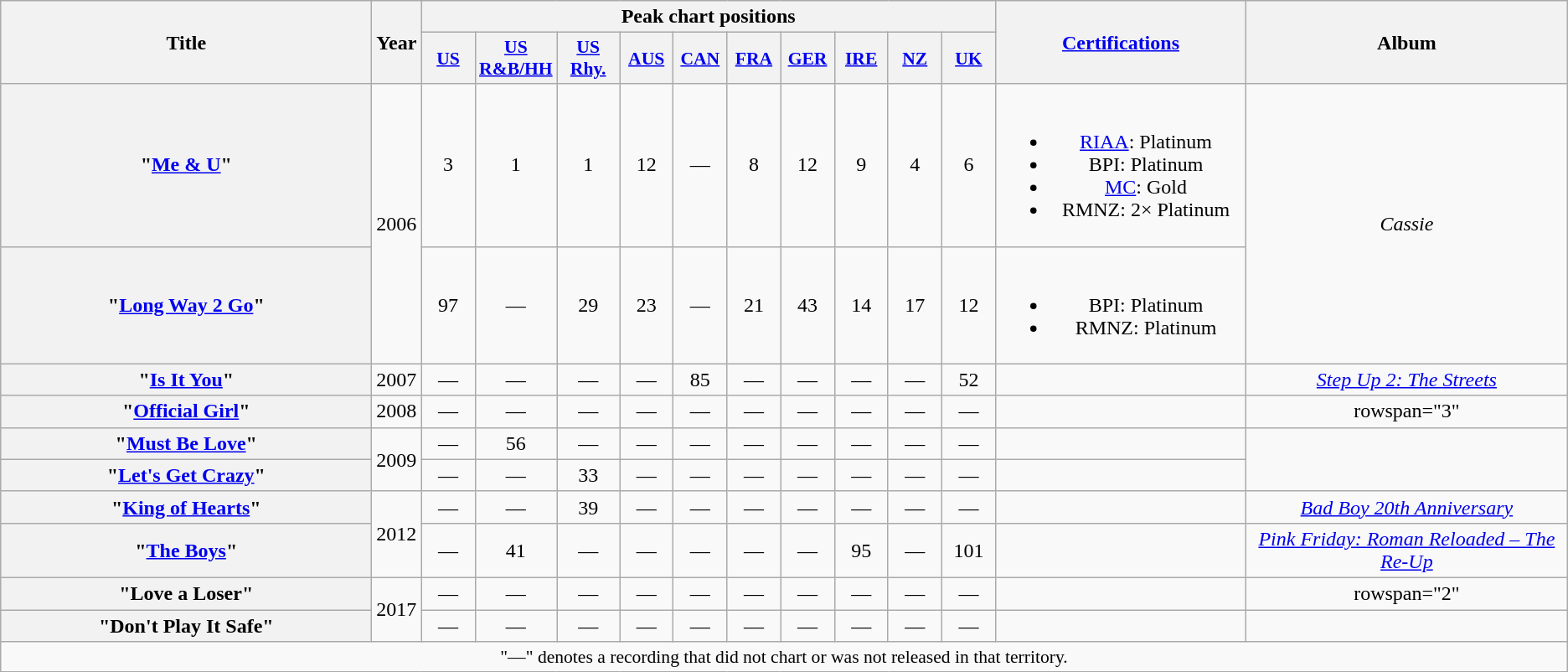<table class="wikitable plainrowheaders" style="text-align:center;">
<tr>
<th scope="col" rowspan="2" style="width:18em;">Title</th>
<th scope="col" rowspan="2">Year</th>
<th scope="col" colspan="10">Peak chart positions</th>
<th scope="col" rowspan="2" style="width:12em;"><a href='#'>Certifications</a></th>
<th scope="col" rowspan="2">Album</th>
</tr>
<tr>
<th scope="col" style="width:2.5em;font-size:90%;"><a href='#'>US</a><br></th>
<th scope="col" style="width:2.5em;font-size:90%;"><a href='#'>US<br>R&B/HH</a><br></th>
<th scope="col" style="width:3em;font-size:90%;"><a href='#'>US<br>Rhy.</a><br></th>
<th scope="col" style="width:2.5em;font-size:90%;"><a href='#'>AUS</a><br></th>
<th scope="col" style="width:2.5em;font-size:90%;"><a href='#'>CAN</a><br></th>
<th scope="col" style="width:2.5em;font-size:90%;"><a href='#'>FRA</a><br></th>
<th scope="col" style="width:2.5em;font-size:90%;"><a href='#'>GER</a><br></th>
<th scope="col" style="width:2.5em;font-size:90%;"><a href='#'>IRE</a><br></th>
<th scope="col" style="width:2.5em;font-size:90%;"><a href='#'>NZ</a><br></th>
<th scope="col" style="width:2.5em;font-size:90%;"><a href='#'>UK</a><br></th>
</tr>
<tr>
<th scope="row">"<a href='#'>Me & U</a>"</th>
<td rowspan="2">2006</td>
<td>3</td>
<td>1</td>
<td>1</td>
<td>12</td>
<td>—</td>
<td>8</td>
<td>12</td>
<td>9</td>
<td>4</td>
<td>6</td>
<td><br><ul><li><a href='#'>RIAA</a>: Platinum</li><li>BPI: Platinum</li><li><a href='#'>MC</a>: Gold</li><li>RMNZ: 2× Platinum</li></ul></td>
<td rowspan="2"><em>Cassie</em></td>
</tr>
<tr>
<th scope="row">"<a href='#'>Long Way 2 Go</a>"</th>
<td>97</td>
<td>—</td>
<td>29</td>
<td>23</td>
<td>—</td>
<td>21</td>
<td>43</td>
<td>14</td>
<td>17</td>
<td>12</td>
<td><br><ul><li>BPI: Platinum</li><li>RMNZ: Platinum</li></ul></td>
</tr>
<tr>
<th scope="row">"<a href='#'>Is It You</a>"</th>
<td>2007</td>
<td>—</td>
<td>—</td>
<td>—</td>
<td>—</td>
<td>85</td>
<td>—</td>
<td>—</td>
<td>—</td>
<td>—</td>
<td>52</td>
<td></td>
<td><em><a href='#'>Step Up 2: The Streets</a></em></td>
</tr>
<tr>
<th scope="row">"<a href='#'>Official Girl</a>"<br></th>
<td>2008</td>
<td>—</td>
<td>—</td>
<td>—</td>
<td>—</td>
<td>—</td>
<td>—</td>
<td>—</td>
<td>—</td>
<td>—</td>
<td>—</td>
<td></td>
<td>rowspan="3" </td>
</tr>
<tr>
<th scope="row">"<a href='#'>Must Be Love</a>"<br></th>
<td rowspan="2">2009</td>
<td>—</td>
<td>56</td>
<td>—</td>
<td>—</td>
<td>—</td>
<td>—</td>
<td>—</td>
<td>—</td>
<td>—</td>
<td>—</td>
<td></td>
</tr>
<tr>
<th scope="row">"<a href='#'>Let's Get Crazy</a>"<br></th>
<td>—</td>
<td>—</td>
<td>33</td>
<td>—</td>
<td>—</td>
<td>—</td>
<td>—</td>
<td>—</td>
<td>—</td>
<td>—</td>
<td></td>
</tr>
<tr>
<th scope="row">"<a href='#'>King of Hearts</a>"</th>
<td rowspan="2">2012</td>
<td>—</td>
<td>—</td>
<td>39</td>
<td>—</td>
<td>—</td>
<td>—</td>
<td>—</td>
<td>—</td>
<td>—</td>
<td>—</td>
<td></td>
<td><em><a href='#'>Bad Boy 20th Anniversary</a></em></td>
</tr>
<tr>
<th scope="row">"<a href='#'>The Boys</a>"<br></th>
<td>—</td>
<td>41</td>
<td>—</td>
<td>—</td>
<td>—</td>
<td>—</td>
<td>—</td>
<td>95</td>
<td>—</td>
<td>101</td>
<td></td>
<td><em><a href='#'>Pink Friday: Roman Reloaded – The Re-Up</a></em></td>
</tr>
<tr>
<th scope="row">"Love a Loser"<br></th>
<td rowspan="2">2017</td>
<td>—</td>
<td>—</td>
<td>—</td>
<td>—</td>
<td>—</td>
<td>—</td>
<td>—</td>
<td>—</td>
<td>—</td>
<td>—</td>
<td></td>
<td>rowspan="2" </td>
</tr>
<tr>
<th scope="row">"Don't Play It Safe"</th>
<td>—</td>
<td>—</td>
<td>—</td>
<td>—</td>
<td>—</td>
<td>—</td>
<td>—</td>
<td>—</td>
<td>—</td>
<td>—</td>
<td></td>
</tr>
<tr>
<td colspan="15" style="font-size:90%">"—" denotes a recording that did not chart or was not released in that territory.</td>
</tr>
</table>
